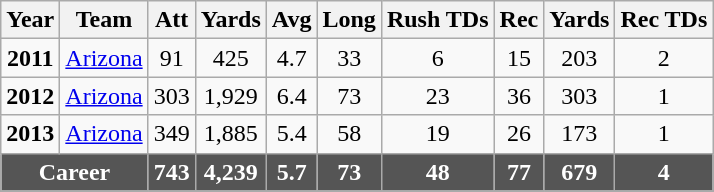<table class="wikitable" style="text-align:center;">
<tr>
<th>Year</th>
<th>Team</th>
<th>Att</th>
<th>Yards</th>
<th>Avg</th>
<th>Long</th>
<th>Rush TDs</th>
<th>Rec</th>
<th>Yards</th>
<th>Rec TDs</th>
</tr>
<tr>
<td><strong>2011</strong></td>
<td><a href='#'>Arizona</a></td>
<td>91</td>
<td>425</td>
<td>4.7</td>
<td>33</td>
<td>6</td>
<td>15</td>
<td>203</td>
<td>2</td>
</tr>
<tr>
<td><strong>2012</strong></td>
<td><a href='#'>Arizona</a></td>
<td>303</td>
<td>1,929</td>
<td>6.4</td>
<td>73</td>
<td>23</td>
<td>36</td>
<td>303</td>
<td>1</td>
</tr>
<tr>
<td><strong>2013</strong></td>
<td><a href='#'>Arizona</a></td>
<td>349</td>
<td>1,885</td>
<td>5.4</td>
<td>58</td>
<td>19</td>
<td>26</td>
<td>173</td>
<td>1</td>
</tr>
<tr style="background:#555555;font-weight:bold;color:white;">
<td colspan=2>Career</td>
<td>743</td>
<td>4,239</td>
<td>5.7</td>
<td>73</td>
<td>48</td>
<td>77</td>
<td>679</td>
<td>4</td>
</tr>
<tr style="background:#555555;font-weight:bold;color:white;">
</tr>
</table>
